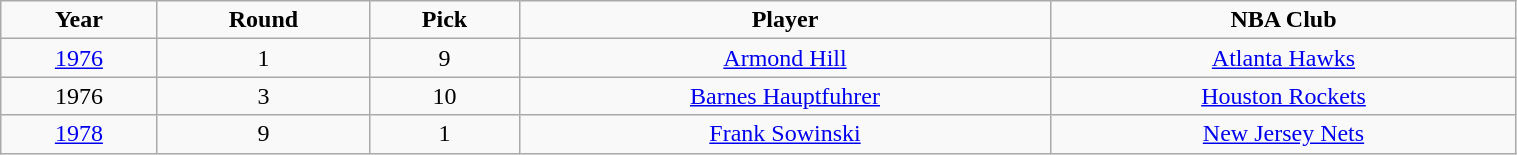<table class="wikitable" style="width:80%;">
<tr style="text-align:center;">
<td><strong>Year</strong></td>
<td><strong>Round</strong></td>
<td><strong>Pick</strong></td>
<td><strong>Player</strong></td>
<td><strong>NBA Club</strong></td>
</tr>
<tr style="text-align:center;" bgcolor="">
<td><a href='#'>1976</a></td>
<td>1</td>
<td>9</td>
<td><a href='#'>Armond Hill</a></td>
<td><a href='#'>Atlanta Hawks</a></td>
</tr>
<tr style="text-align:center;" bgcolor="">
<td>1976</td>
<td>3</td>
<td>10</td>
<td><a href='#'>Barnes Hauptfuhrer</a></td>
<td><a href='#'>Houston Rockets</a></td>
</tr>
<tr style="text-align:center;" bgcolor="">
<td><a href='#'>1978</a></td>
<td>9</td>
<td>1</td>
<td><a href='#'>Frank Sowinski</a></td>
<td><a href='#'>New Jersey Nets</a></td>
</tr>
</table>
